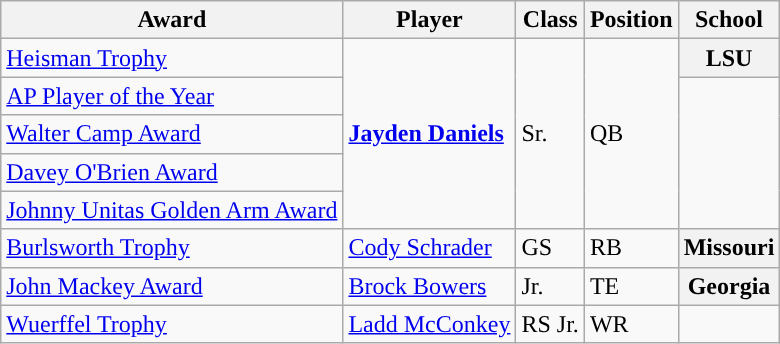<table class="wikitable" border="0">
<tr>
<th>Award</th>
<th>Player</th>
<th>Class</th>
<th>Position</th>
<th>School</th>
</tr>
<tr>
<td><a href='#'>Heisman Trophy</a></td>
<td rowspan=5><strong><a href='#'>Jayden Daniels</a></strong></td>
<td rowspan=5>Sr.</td>
<td rowspan=5>QB</td>
<th>LSU</th>
</tr>
<tr>
<td><a href='#'>AP Player of the Year</a></td>
</tr>
<tr>
<td><a href='#'>Walter Camp Award</a></td>
</tr>
<tr>
<td><a href='#'>Davey O'Brien Award</a></td>
</tr>
<tr>
<td><a href='#'>Johnny Unitas Golden Arm Award</a></td>
</tr>
<tr>
<td><a href='#'>Burlsworth Trophy</a></td>
<td><a href='#'>Cody Schrader</a></td>
<td>GS</td>
<td>RB</td>
<th>Missouri</th>
</tr>
<tr>
<td><a href='#'>John Mackey Award</a></td>
<td><a href='#'>Brock Bowers</a></td>
<td>Jr.</td>
<td>TE</td>
<th>Georgia</th>
</tr>
<tr>
<td><a href='#'>Wuerffel Trophy</a></td>
<td><a href='#'>Ladd McConkey</a></td>
<td>RS Jr.</td>
<td>WR</td>
</tr>
</table>
